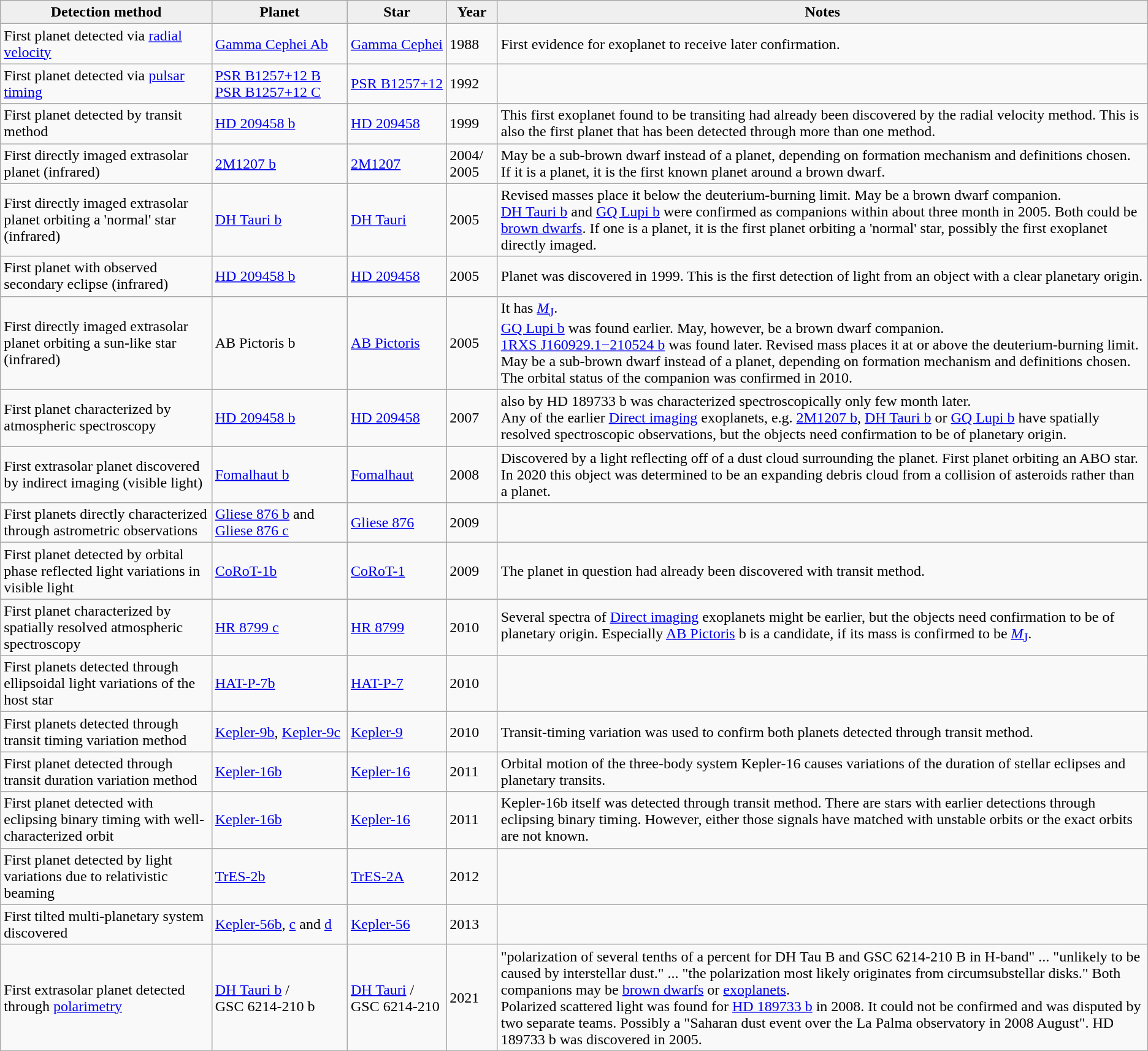<table class="wikitable" border="1" style="text-align:left;">
<tr>
<th style="background:#efefef;">Detection method</th>
<th style="background:#efefef;">Planet</th>
<th style="background:#efefef;">Star</th>
<th style="background:#efefef;">Year</th>
<th style="background:#efefef;">Notes</th>
</tr>
<tr>
<td>First planet detected via <a href='#'>radial velocity</a></td>
<td><a href='#'>Gamma Cephei Ab</a></td>
<td><a href='#'>Gamma Cephei</a></td>
<td>1988</td>
<td>First evidence for exoplanet to receive later confirmation.</td>
</tr>
<tr>
<td>First planet detected via <a href='#'>pulsar timing</a></td>
<td><a href='#'>PSR B1257+12 B</a><br><a href='#'>PSR B1257+12 C</a></td>
<td><a href='#'>PSR B1257+12</a></td>
<td>1992</td>
<td></td>
</tr>
<tr>
<td>First planet detected by transit method</td>
<td><a href='#'>HD 209458 b</a></td>
<td><a href='#'>HD 209458</a></td>
<td>1999</td>
<td>This first exoplanet found to be transiting had already been discovered by the radial velocity method. This is also the first planet that has been detected through more than one method.</td>
</tr>
<tr>
<td>First directly imaged extrasolar planet (infrared)</td>
<td><a href='#'>2M1207 b</a></td>
<td><a href='#'>2M1207</a></td>
<td>2004/ 2005</td>
<td>May be a sub-brown dwarf instead of a planet, depending on formation mechanism and definitions chosen. If it is a planet, it is the first known planet around a brown dwarf.</td>
</tr>
<tr>
<td>First directly imaged extrasolar planet orbiting a 'normal' star (infrared)</td>
<td><a href='#'>DH Tauri b</a></td>
<td><a href='#'>DH Tauri</a></td>
<td>2005</td>
<td>Revised masses place it below the deuterium-burning limit. May be a brown dwarf companion.<br><a href='#'>DH Tauri b</a> and <a href='#'>GQ Lupi b</a> were confirmed as companions within about three month in 2005. Both could be <a href='#'>brown dwarfs</a>. If one is a planet, it is the first planet orbiting a 'normal' star, possibly the first exoplanet directly imaged.</td>
</tr>
<tr>
<td>First planet with observed secondary eclipse (infrared)</td>
<td><a href='#'>HD 209458 b</a></td>
<td><a href='#'>HD 209458</a></td>
<td>2005</td>
<td>Planet was discovered in 1999. This is the first detection of light from an object with a clear planetary origin.</td>
</tr>
<tr>
<td>First directly imaged extrasolar planet orbiting a sun-like star (infrared)</td>
<td>AB Pictoris b</td>
<td><a href='#'>AB Pictoris</a></td>
<td>2005</td>
<td> It has  <a href='#'><em>M</em><sub>J</sub></a>.<br><a href='#'>GQ Lupi b</a> was found earlier. May, however, be a brown dwarf companion.<br><a href='#'>1RXS J160929.1−210524 b</a> was found later. Revised mass places it at or above the deuterium-burning limit. May be a sub-brown dwarf instead of a planet, depending on formation mechanism and definitions chosen. The orbital status of the companion was confirmed in 2010.</td>
</tr>
<tr>
<td>First planet characterized by atmospheric spectroscopy</td>
<td><a href='#'>HD 209458 b</a></td>
<td><a href='#'>HD 209458</a></td>
<td>2007</td>
<td> also by  HD 189733 b was characterized spectroscopically only few month later.<br>Any of the earlier <a href='#'>Direct imaging</a> exoplanets, e.g. <a href='#'>2M1207 b</a>, <a href='#'>DH Tauri b</a> or <a href='#'>GQ Lupi b</a> have spatially resolved spectroscopic observations, but the objects need confirmation to be of planetary origin.</td>
</tr>
<tr>
<td>First extrasolar planet discovered by indirect imaging (visible light)</td>
<td><a href='#'>Fomalhaut b</a></td>
<td><a href='#'>Fomalhaut</a></td>
<td>2008</td>
<td>Discovered by a light reflecting off of a dust cloud surrounding the planet. First planet orbiting an ABO star. In 2020 this object was determined to be an expanding debris cloud from a collision of asteroids rather than a planet.</td>
</tr>
<tr>
<td>First planets directly characterized through astrometric observations</td>
<td><a href='#'>Gliese 876 b</a> and <a href='#'>Gliese 876 c</a></td>
<td><a href='#'>Gliese 876</a></td>
<td>2009</td>
<td></td>
</tr>
<tr>
<td>First planet detected by orbital phase reflected light variations in visible light</td>
<td><a href='#'>CoRoT-1b</a></td>
<td><a href='#'>CoRoT-1</a></td>
<td>2009</td>
<td>The planet in question had already been discovered with transit method.</td>
</tr>
<tr>
<td>First planet characterized by spatially resolved atmospheric spectroscopy</td>
<td><a href='#'>HR 8799 c</a></td>
<td><a href='#'>HR 8799</a></td>
<td>2010</td>
<td> Several spectra of <a href='#'>Direct imaging</a> exoplanets might be earlier, but the objects need confirmation to be of planetary origin. Especially <a href='#'>AB Pictoris</a> b is a candidate, if its mass is confirmed to be  <a href='#'><em>M</em><sub>J</sub></a>.</td>
</tr>
<tr>
<td>First planets detected through ellipsoidal light variations of the host star</td>
<td><a href='#'>HAT-P-7b</a></td>
<td><a href='#'>HAT-P-7</a></td>
<td>2010</td>
<td></td>
</tr>
<tr>
<td>First planets detected through transit timing variation method</td>
<td><a href='#'>Kepler-9b</a>, <a href='#'>Kepler-9c</a></td>
<td><a href='#'>Kepler-9</a></td>
<td>2010</td>
<td>Transit-timing variation was used to confirm both planets detected through transit method.</td>
</tr>
<tr>
<td>First planet detected through transit duration variation method</td>
<td><a href='#'>Kepler-16b</a></td>
<td><a href='#'>Kepler-16</a></td>
<td>2011</td>
<td>Orbital motion of the three-body system  Kepler-16 causes variations of the duration of stellar eclipses and planetary transits.</td>
</tr>
<tr>
<td>First planet detected with eclipsing binary timing with well-characterized orbit</td>
<td><a href='#'>Kepler-16b</a></td>
<td><a href='#'>Kepler-16</a></td>
<td>2011</td>
<td>Kepler-16b itself was detected through transit method. There are stars with earlier detections through eclipsing binary timing. However, either those signals have matched with unstable orbits or the exact orbits are not known.</td>
</tr>
<tr>
<td>First planet detected by light variations due to relativistic beaming</td>
<td><a href='#'>TrES-2b</a></td>
<td><a href='#'>TrES-2A</a></td>
<td>2012</td>
<td></td>
</tr>
<tr>
<td>First tilted multi-planetary system discovered</td>
<td><a href='#'>Kepler-56b</a>, <a href='#'>c</a> and <a href='#'>d</a></td>
<td><a href='#'>Kepler-56</a></td>
<td>2013</td>
<td></td>
</tr>
<tr>
<td>First extrasolar planet detected through <a href='#'>polarimetry</a></td>
<td><a href='#'>DH Tauri b</a> /<br>GSC 6214-210 b</td>
<td><a href='#'>DH Tauri</a> /<br>GSC 6214-210</td>
<td>2021</td>
<td>"polarization of several tenths of a percent for DH Tau B and GSC 6214-210 B in H-band" ... "unlikely to be caused by interstellar dust." ... "the polarization most likely originates from circumsubstellar disks." Both companions may be <a href='#'>brown dwarfs</a> or <a href='#'>exoplanets</a>.<br>Polarized scattered light was found for <a href='#'>HD 189733 b</a> in 2008. It could not be confirmed and was disputed by two separate teams. Possibly a "Saharan dust event over the La Palma observatory in 2008 August". HD 189733 b was discovered in 2005.</td>
</tr>
</table>
